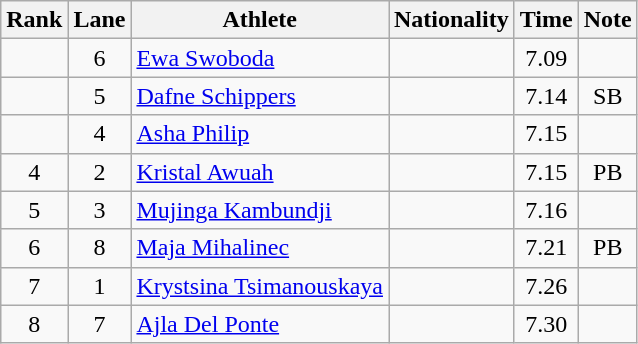<table class="wikitable sortable" style="text-align:center">
<tr>
<th>Rank</th>
<th>Lane</th>
<th>Athlete</th>
<th>Nationality</th>
<th>Time</th>
<th>Note</th>
</tr>
<tr>
<td></td>
<td>6</td>
<td align=left><a href='#'>Ewa Swoboda</a></td>
<td align=left></td>
<td>7.09</td>
<td></td>
</tr>
<tr>
<td></td>
<td>5</td>
<td align=left><a href='#'>Dafne Schippers</a></td>
<td align=left></td>
<td>7.14</td>
<td>SB</td>
</tr>
<tr>
<td></td>
<td>4</td>
<td align=left><a href='#'>Asha Philip</a></td>
<td align=left></td>
<td>7.15</td>
<td></td>
</tr>
<tr>
<td>4</td>
<td>2</td>
<td align=left><a href='#'>Kristal Awuah</a></td>
<td align=left></td>
<td>7.15</td>
<td>PB</td>
</tr>
<tr>
<td>5</td>
<td>3</td>
<td align=left><a href='#'>Mujinga Kambundji</a></td>
<td align=left></td>
<td>7.16</td>
<td></td>
</tr>
<tr>
<td>6</td>
<td>8</td>
<td align=left><a href='#'>Maja Mihalinec</a></td>
<td align=left></td>
<td>7.21</td>
<td>PB</td>
</tr>
<tr>
<td>7</td>
<td>1</td>
<td align=left><a href='#'>Krystsina Tsimanouskaya</a></td>
<td align=left></td>
<td>7.26</td>
<td></td>
</tr>
<tr>
<td>8</td>
<td>7</td>
<td align=left><a href='#'>Ajla Del Ponte</a></td>
<td align=left></td>
<td>7.30</td>
<td></td>
</tr>
</table>
